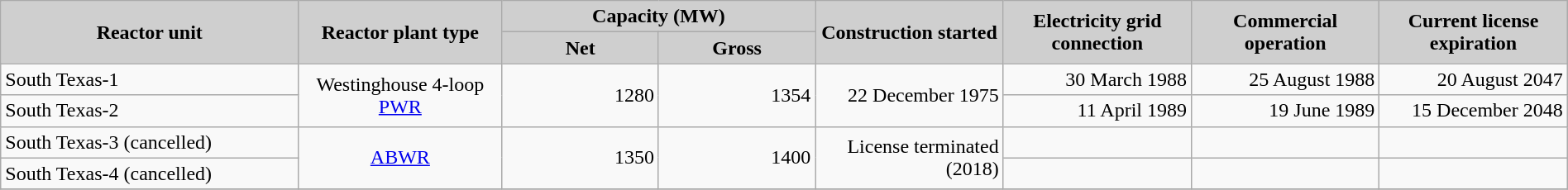<table class="wikitable" width="100%">
<tr>
<th rowspan="2" style="width: 19%; background-color: #CFCFCF;">Reactor unit</th>
<th rowspan="2" style="width: 13%; background-color: #CFCFCF;">Reactor plant type</th>
<th colspan="2" style="width: 20%; background-color: #CFCFCF;">Capacity (MW)</th>
<th rowspan="2" style="width: 12%; background-color: #CFCFCF;">Construction started</th>
<th rowspan="2" style="width: 12%; background-color: #CFCFCF;">Electricity grid connection</th>
<th rowspan="2" style="width: 12%; background-color: #CFCFCF;">Commercial operation</th>
<th rowspan="2" style="width: 12%; background-color: #CFCFCF;">Current license expiration</th>
</tr>
<tr>
<th style="width: 10%; background-color: #CFCFCF;">Net</th>
<th style="width: 10%; background-color: #CFCFCF;">Gross</th>
</tr>
<tr>
<td>South Texas-1</td>
<td rowspan="2" align="center">Westinghouse 4-loop <a href='#'>PWR</a></td>
<td rowspan="2" align="right">1280</td>
<td rowspan="2" align="right">1354</td>
<td rowspan="2" align="right">22 December 1975</td>
<td align="right">30 March 1988</td>
<td align="right">25 August 1988</td>
<td align="right">20 August 2047</td>
</tr>
<tr>
<td>South Texas-2</td>
<td align="right">11 April 1989</td>
<td align="right">19 June 1989</td>
<td align="right">15 December 2048</td>
</tr>
<tr>
<td>South Texas-3 (cancelled)</td>
<td rowspan="2" align="center"><a href='#'>ABWR</a></td>
<td rowspan="2" align="right">1350</td>
<td rowspan="2" align="right">1400</td>
<td rowspan="2" align="right">License terminated (2018)</td>
<td align="right"></td>
<td align="right"></td>
<td align="right"></td>
</tr>
<tr>
<td>South Texas-4 (cancelled)</td>
<td align="right"></td>
<td align="right"></td>
<td align="right"></td>
</tr>
<tr>
</tr>
</table>
